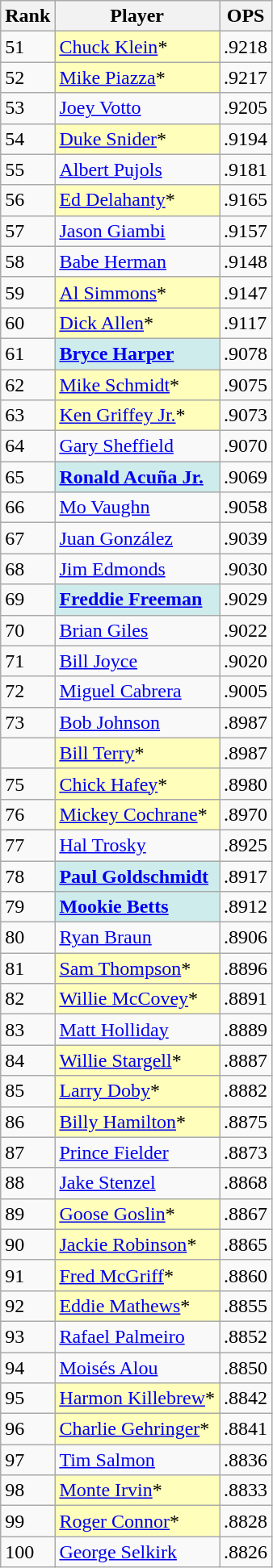<table class="wikitable" style="float:left;">
<tr style="white-space:nowrap;">
<th>Rank</th>
<th>Player</th>
<th>OPS</th>
</tr>
<tr>
<td>51</td>
<td style="background:#ffffbb;"><a href='#'>Chuck Klein</a>*</td>
<td>.9218</td>
</tr>
<tr>
<td>52</td>
<td style="background:#ffffbb;"><a href='#'>Mike Piazza</a>*</td>
<td>.9217</td>
</tr>
<tr>
<td>53</td>
<td><a href='#'>Joey Votto</a></td>
<td>.9205</td>
</tr>
<tr>
<td>54</td>
<td style="background:#ffffbb;"><a href='#'>Duke Snider</a>*</td>
<td>.9194</td>
</tr>
<tr>
<td>55</td>
<td><a href='#'>Albert Pujols</a></td>
<td>.9181</td>
</tr>
<tr>
<td>56</td>
<td style="background:#ffffbb;"><a href='#'>Ed Delahanty</a>*</td>
<td>.9165</td>
</tr>
<tr>
<td>57</td>
<td><a href='#'>Jason Giambi</a></td>
<td>.9157</td>
</tr>
<tr>
<td>58</td>
<td><a href='#'>Babe Herman</a></td>
<td>.9148</td>
</tr>
<tr>
<td>59</td>
<td style="background:#ffffbb;"><a href='#'>Al Simmons</a>*</td>
<td>.9147</td>
</tr>
<tr>
<td>60</td>
<td style="background:#ffffbb;"><a href='#'>Dick Allen</a>*</td>
<td>.9117</td>
</tr>
<tr>
<td>61</td>
<td style="background:#cfecec;"><strong><a href='#'>Bryce Harper</a></strong></td>
<td>.9078</td>
</tr>
<tr>
<td>62</td>
<td style="background:#ffffbb;"><a href='#'>Mike Schmidt</a>*</td>
<td>.9075</td>
</tr>
<tr>
<td>63</td>
<td style="background:#ffffbb;"><a href='#'>Ken Griffey Jr.</a>*</td>
<td>.9073</td>
</tr>
<tr>
<td>64</td>
<td><a href='#'>Gary Sheffield</a></td>
<td>.9070</td>
</tr>
<tr>
<td>65</td>
<td style="background:#cfecec;"><strong><a href='#'>Ronald Acuña Jr.</a></strong></td>
<td>.9069</td>
</tr>
<tr>
<td>66</td>
<td><a href='#'>Mo Vaughn</a></td>
<td>.9058</td>
</tr>
<tr>
<td>67</td>
<td><a href='#'>Juan González</a></td>
<td>.9039</td>
</tr>
<tr>
<td>68</td>
<td><a href='#'>Jim Edmonds</a></td>
<td>.9030</td>
</tr>
<tr>
<td>69</td>
<td style="background:#cfecec;"><strong><a href='#'>Freddie Freeman</a></strong></td>
<td>.9029</td>
</tr>
<tr>
<td>70</td>
<td><a href='#'>Brian Giles</a></td>
<td>.9022</td>
</tr>
<tr>
<td>71</td>
<td><a href='#'>Bill Joyce</a></td>
<td>.9020</td>
</tr>
<tr>
<td>72</td>
<td><a href='#'>Miguel Cabrera</a></td>
<td>.9005</td>
</tr>
<tr>
<td>73</td>
<td><a href='#'>Bob Johnson</a></td>
<td>.8987</td>
</tr>
<tr>
<td></td>
<td style="background:#ffffbb;"><a href='#'>Bill Terry</a>*</td>
<td>.8987</td>
</tr>
<tr>
<td>75</td>
<td style="background:#ffffbb;"><a href='#'>Chick Hafey</a>*</td>
<td>.8980</td>
</tr>
<tr>
<td>76</td>
<td style="background:#ffffbb;"><a href='#'>Mickey Cochrane</a>*</td>
<td>.8970</td>
</tr>
<tr>
<td>77</td>
<td><a href='#'>Hal Trosky</a></td>
<td>.8925</td>
</tr>
<tr>
<td>78</td>
<td style="background:#cfecec;"><strong><a href='#'>Paul Goldschmidt</a></strong></td>
<td>.8917</td>
</tr>
<tr>
<td>79</td>
<td style="background:#cfecec;"><strong><a href='#'>Mookie Betts</a></strong></td>
<td>.8912</td>
</tr>
<tr>
<td>80</td>
<td><a href='#'>Ryan Braun</a></td>
<td>.8906</td>
</tr>
<tr>
<td>81</td>
<td style="background:#ffffbb;"><a href='#'>Sam Thompson</a>*</td>
<td>.8896</td>
</tr>
<tr>
<td>82</td>
<td style="background:#ffffbb;"><a href='#'>Willie McCovey</a>*</td>
<td>.8891</td>
</tr>
<tr>
<td>83</td>
<td><a href='#'>Matt Holliday</a></td>
<td>.8889</td>
</tr>
<tr>
<td>84</td>
<td style="background:#ffffbb;"><a href='#'>Willie Stargell</a>*</td>
<td>.8887</td>
</tr>
<tr>
<td>85</td>
<td style="background:#ffffbb;"><a href='#'>Larry Doby</a>*</td>
<td>.8882</td>
</tr>
<tr>
<td>86</td>
<td style="background:#ffffbb;"><a href='#'>Billy Hamilton</a>*</td>
<td>.8875</td>
</tr>
<tr>
<td>87</td>
<td><a href='#'>Prince Fielder</a></td>
<td>.8873</td>
</tr>
<tr>
<td>88</td>
<td><a href='#'>Jake Stenzel</a></td>
<td>.8868</td>
</tr>
<tr>
<td>89</td>
<td style="background:#ffffbb;"><a href='#'>Goose Goslin</a>*</td>
<td>.8867</td>
</tr>
<tr>
<td>90</td>
<td style="background:#ffffbb;"><a href='#'>Jackie Robinson</a>*</td>
<td>.8865</td>
</tr>
<tr>
<td>91</td>
<td style="background:#ffffbb;"><a href='#'>Fred McGriff</a>*</td>
<td>.8860</td>
</tr>
<tr>
<td>92</td>
<td style="background:#ffffbb;"><a href='#'>Eddie Mathews</a>*</td>
<td>.8855</td>
</tr>
<tr>
<td>93</td>
<td><a href='#'>Rafael Palmeiro</a></td>
<td>.8852</td>
</tr>
<tr>
<td>94</td>
<td><a href='#'>Moisés Alou</a></td>
<td>.8850</td>
</tr>
<tr>
<td>95</td>
<td style="background:#ffffbb;"><a href='#'>Harmon Killebrew</a>*</td>
<td>.8842</td>
</tr>
<tr>
<td>96</td>
<td style="background:#ffffbb;"><a href='#'>Charlie Gehringer</a>*</td>
<td>.8841</td>
</tr>
<tr>
<td>97</td>
<td><a href='#'>Tim Salmon</a></td>
<td>.8836</td>
</tr>
<tr>
<td>98</td>
<td style="background:#ffffbb;"><a href='#'>Monte Irvin</a>*</td>
<td>.8833</td>
</tr>
<tr>
<td>99</td>
<td style="background:#ffffbb;"><a href='#'>Roger Connor</a>*</td>
<td>.8828</td>
</tr>
<tr>
<td>100</td>
<td><a href='#'>George Selkirk</a></td>
<td>.8826</td>
</tr>
</table>
